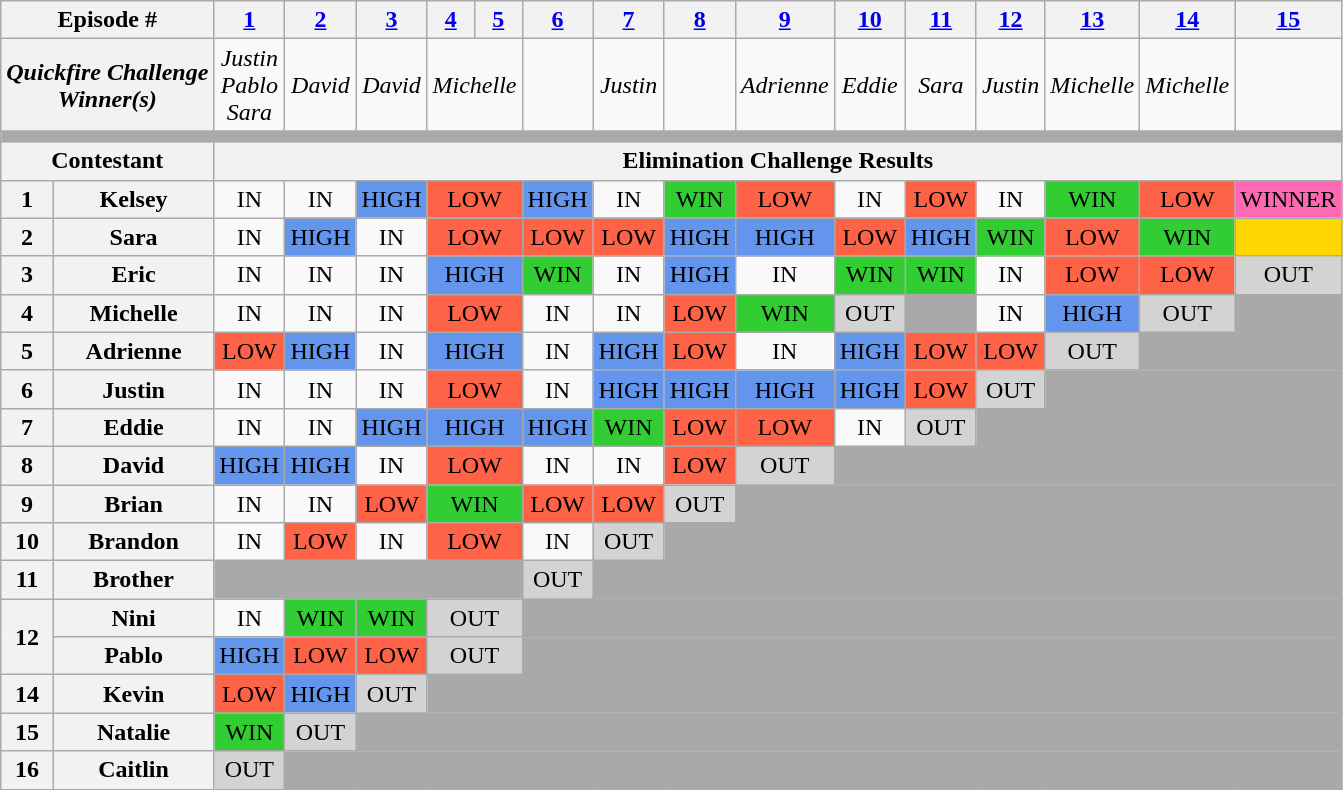<table class="wikitable" style="text-align:center; font-size:100%">
<tr>
<th colspan=2>Episode #</th>
<th><a href='#'>1</a></th>
<th><a href='#'>2</a></th>
<th><a href='#'>3</a></th>
<th><a href='#'>4</a></th>
<th><a href='#'>5</a></th>
<th><a href='#'>6</a></th>
<th><a href='#'>7</a></th>
<th><a href='#'>8</a></th>
<th><a href='#'>9</a></th>
<th><a href='#'>10</a></th>
<th><a href='#'>11</a></th>
<th><a href='#'>12</a></th>
<th><a href='#'>13</a></th>
<th><a href='#'>14</a></th>
<th><a href='#'>15</a></th>
</tr>
<tr>
<th colspan=2><em>Quickfire Challenge<br>Winner(s)</em></th>
<td><em>Justin</em><br><em>Pablo</em><br><em>Sara</em></td>
<td><em>David</em></td>
<td><em>David</em></td>
<td colspan="2"><em>Michelle</em></td>
<td></td>
<td><em>Justin</em></td>
<td></td>
<td><em>Adrienne</em></td>
<td><em>Eddie</em></td>
<td><em>Sara</em></td>
<td><em>Justin</em></td>
<td><em>Michelle</em></td>
<td><em>Michelle</em></td>
<td></td>
</tr>
<tr>
<td colspan="18" style="background:darkgrey;"></td>
</tr>
<tr>
<th colspan=2>Contestant</th>
<th colspan="15">Elimination Challenge Results</th>
</tr>
<tr>
<th>1</th>
<th>Kelsey</th>
<td>IN</td>
<td>IN</td>
<td style="background:cornflowerblue;">HIGH</td>
<td colspan="2" style="background:tomato;">LOW</td>
<td style="background:cornflowerblue;">HIGH</td>
<td>IN</td>
<td style="background:limegreen;">WIN</td>
<td style="background:tomato;">LOW</td>
<td>IN</td>
<td style="background:tomato;">LOW</td>
<td>IN</td>
<td style="background:limegreen;">WIN</td>
<td style="background:tomato;">LOW</td>
<td style="background:hotpink;">WINNER</td>
</tr>
<tr>
<th>2</th>
<th>Sara</th>
<td>IN</td>
<td style="background:cornflowerblue;">HIGH</td>
<td>IN</td>
<td colspan="2" style="background:tomato;">LOW</td>
<td style="background:tomato;">LOW</td>
<td style="background:tomato;">LOW</td>
<td style="background:cornflowerblue;">HIGH</td>
<td style="background:cornflowerblue;">HIGH</td>
<td style="background:tomato;">LOW</td>
<td style="background:cornflowerblue;">HIGH</td>
<td style="background:limegreen;">WIN</td>
<td style="background:tomato;">LOW</td>
<td style="background:limegreen;">WIN</td>
<td style="background:gold;"></td>
</tr>
<tr>
<th>3</th>
<th>Eric</th>
<td>IN</td>
<td>IN</td>
<td>IN</td>
<td colspan="2" style="background:cornflowerblue;">HIGH</td>
<td style="background:limegreen;">WIN</td>
<td>IN</td>
<td style="background:cornflowerblue;">HIGH</td>
<td>IN</td>
<td style="background:limegreen;">WIN</td>
<td style="background:limegreen;">WIN</td>
<td>IN</td>
<td style="background:tomato;">LOW</td>
<td style="background:tomato;">LOW</td>
<td style="background:lightgrey;">OUT</td>
</tr>
<tr>
<th>4</th>
<th>Michelle</th>
<td>IN</td>
<td>IN</td>
<td>IN</td>
<td colspan="2" style="background:tomato;">LOW</td>
<td>IN</td>
<td>IN</td>
<td style="background:tomato;">LOW</td>
<td style="background:limegreen;">WIN</td>
<td style="background:lightgrey;">OUT</td>
<td style="background:darkgrey;"></td>
<td>IN</td>
<td style="background:cornflowerblue;">HIGH</td>
<td style="background:lightgrey;">OUT</td>
<td style="background:darkgrey;"></td>
</tr>
<tr>
<th>5</th>
<th>Adrienne</th>
<td style="background:tomato;">LOW</td>
<td style="background:cornflowerblue;">HIGH</td>
<td>IN</td>
<td colspan="2" style="background:cornflowerblue;">HIGH</td>
<td>IN</td>
<td style="background:cornflowerblue;">HIGH</td>
<td style="background:tomato;">LOW</td>
<td>IN</td>
<td style="background:cornflowerblue;">HIGH</td>
<td style="background:tomato;">LOW</td>
<td style="background:tomato;">LOW</td>
<td style="background:lightgrey;">OUT</td>
<td style="background:darkgrey;" colspan="2"></td>
</tr>
<tr>
<th>6</th>
<th>Justin</th>
<td>IN</td>
<td>IN</td>
<td>IN</td>
<td colspan="2" style="background:tomato;">LOW</td>
<td>IN</td>
<td style="background:cornflowerblue;">HIGH</td>
<td style="background:cornflowerblue;">HIGH</td>
<td style="background:cornflowerblue;">HIGH</td>
<td style="background:cornflowerblue;">HIGH</td>
<td style="background:tomato;">LOW</td>
<td style="background:lightgrey;">OUT</td>
<td style="background:darkgrey;" colspan="3"></td>
</tr>
<tr>
<th>7</th>
<th>Eddie</th>
<td>IN</td>
<td>IN</td>
<td style="background:cornflowerblue;">HIGH</td>
<td colspan="2" style="background:cornflowerblue;">HIGH</td>
<td style="background:cornflowerblue;">HIGH</td>
<td style="background:limegreen;">WIN</td>
<td style="background:tomato;">LOW</td>
<td style="background:tomato;">LOW</td>
<td>IN</td>
<td style="background:lightgrey;">OUT</td>
<td style="background:darkgrey;" colspan="4"></td>
</tr>
<tr>
<th>8</th>
<th>David</th>
<td style="background:cornflowerblue;">HIGH</td>
<td style="background:cornflowerblue;">HIGH</td>
<td>IN</td>
<td colspan="2" style="background:tomato;">LOW</td>
<td>IN</td>
<td>IN</td>
<td style="background:tomato;">LOW</td>
<td style="background:lightgrey;">OUT</td>
<td style="background:darkgrey;" colspan="6"></td>
</tr>
<tr>
<th>9</th>
<th>Brian</th>
<td>IN</td>
<td>IN</td>
<td style="background:tomato;">LOW</td>
<td colspan="2" style="background:limegreen;">WIN</td>
<td style="background:tomato;">LOW</td>
<td style="background:tomato;">LOW</td>
<td style="background:lightgrey;">OUT</td>
<td style="background:darkgrey;" colspan="7"></td>
</tr>
<tr>
<th>10</th>
<th>Brandon</th>
<td>IN</td>
<td style="background:tomato;">LOW</td>
<td>IN</td>
<td colspan="2" style="background:tomato;">LOW</td>
<td>IN</td>
<td style="background:lightgrey;">OUT</td>
<td style="background:darkgrey;" colspan="8"></td>
</tr>
<tr>
<th>11</th>
<th>Brother</th>
<td style="background:darkgrey;" colspan="5"></td>
<td style="background:lightgrey;">OUT</td>
<td style="background:darkgrey;" colspan="9"></td>
</tr>
<tr>
<th rowspan=2>12</th>
<th>Nini</th>
<td>IN</td>
<td style="background:limegreen;">WIN</td>
<td style="background:limegreen;">WIN</td>
<td colspan="2" style="background:lightgrey;">OUT</td>
<td style="background:darkgrey;" colspan="10"></td>
</tr>
<tr>
<th>Pablo</th>
<td style="background:cornflowerblue;">HIGH</td>
<td style="background:tomato;">LOW</td>
<td style="background:tomato;">LOW</td>
<td colspan="2" style="background:lightgrey;">OUT</td>
<td style="background:darkgrey;" colspan="10"></td>
</tr>
<tr>
<th>14</th>
<th>Kevin</th>
<td style="background:tomato;">LOW</td>
<td style="background:cornflowerblue;">HIGH</td>
<td style="background:lightgrey;">OUT</td>
<td style="background:darkgrey;" colspan="12"></td>
</tr>
<tr>
<th>15</th>
<th>Natalie</th>
<td style="background:limegreen;">WIN</td>
<td style="background:lightgrey;">OUT</td>
<td style="background:darkgrey;" colspan="13"></td>
</tr>
<tr>
<th>16</th>
<th>Caitlin</th>
<td style="background:lightgrey;">OUT</td>
<td style="background:darkgrey;" colspan="14"></td>
</tr>
</table>
